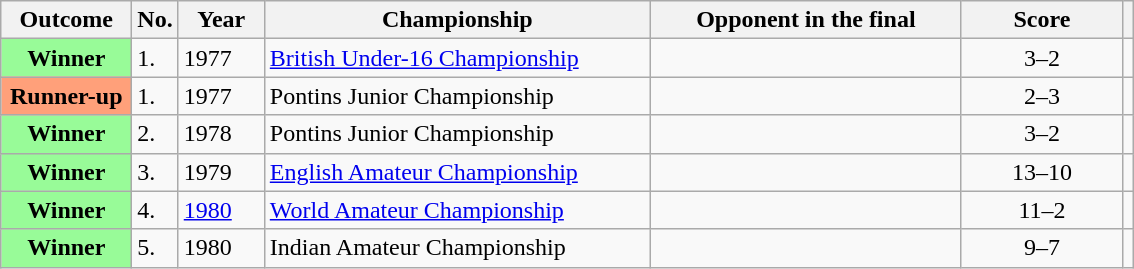<table class="sortable wikitable plainrowheaders">
<tr>
<th scope="col" width="80">Outcome</th>
<th scope="col" width="20">No.</th>
<th scope="col" width="50">Year</th>
<th scope="col" width="250">Championship</th>
<th scope="col" width="200">Opponent in the final</th>
<th scope="col" width="100">Score</th>
<th scope="col" class=unsortable></th>
</tr>
<tr>
<th scope="row" style="background:#98FB98">Winner</th>
<td>1.</td>
<td>1977</td>
<td><a href='#'>British Under-16 Championship</a></td>
<td data-sort-value="Bonney, David"></td>
<td align="center">3–2</td>
<td></td>
</tr>
<tr>
<th scope="row" style="background:#ffa07a;">Runner-up</th>
<td>1.</td>
<td>1977</td>
<td>Pontins Junior Championship</td>
<td data-sort-value="Meo, Tony"></td>
<td align="center">2–3</td>
<td></td>
</tr>
<tr>
<th scope="row" style="background:#98FB98">Winner</th>
<td>2.</td>
<td>1978</td>
<td>Pontins Junior Championship</td>
<td data-sort-value="Bennett, John"></td>
<td align="center">3–2</td>
<td></td>
</tr>
<tr>
<th scope="row" style="background:#98FB98">Winner</th>
<td>3.</td>
<td>1979</td>
<td><a href='#'>English Amateur Championship</a></td>
<td data-sort-value="Martin, Dave"></td>
<td align="center">13–10</td>
<td></td>
</tr>
<tr>
<th scope="row" style="background:#98FB98">Winner</th>
<td>4.</td>
<td><a href='#'>1980</a></td>
<td><a href='#'>World Amateur Championship</a></td>
<td data-sort-value="Atkins, Ron"></td>
<td align="center">11–2</td>
<td></td>
</tr>
<tr>
<th scope="row" style="background:#98FB98">Winner</th>
<td>5.</td>
<td>1980</td>
<td>Indian Amateur Championship</td>
<td data-sort-value="Savur, Arvind"></td>
<td align="center">9–7</td>
<td></td>
</tr>
</table>
